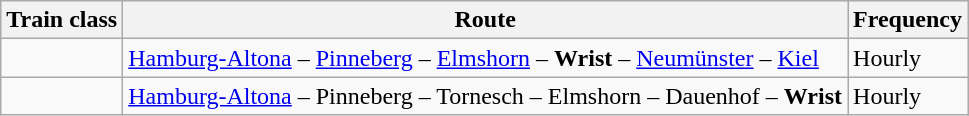<table class="wikitable">
<tr>
<th>Train class</th>
<th>Route</th>
<th>Frequency</th>
</tr>
<tr>
<td></td>
<td><a href='#'>Hamburg-Altona</a> – <a href='#'>Pinneberg</a> – <a href='#'>Elmshorn</a> – <strong>Wrist</strong> – <a href='#'>Neumünster</a> – <a href='#'>Kiel</a></td>
<td>Hourly</td>
</tr>
<tr>
<td></td>
<td><a href='#'>Hamburg-Altona</a> – Pinneberg – Tornesch – Elmshorn – Dauenhof – <strong>Wrist</strong></td>
<td>Hourly</td>
</tr>
</table>
